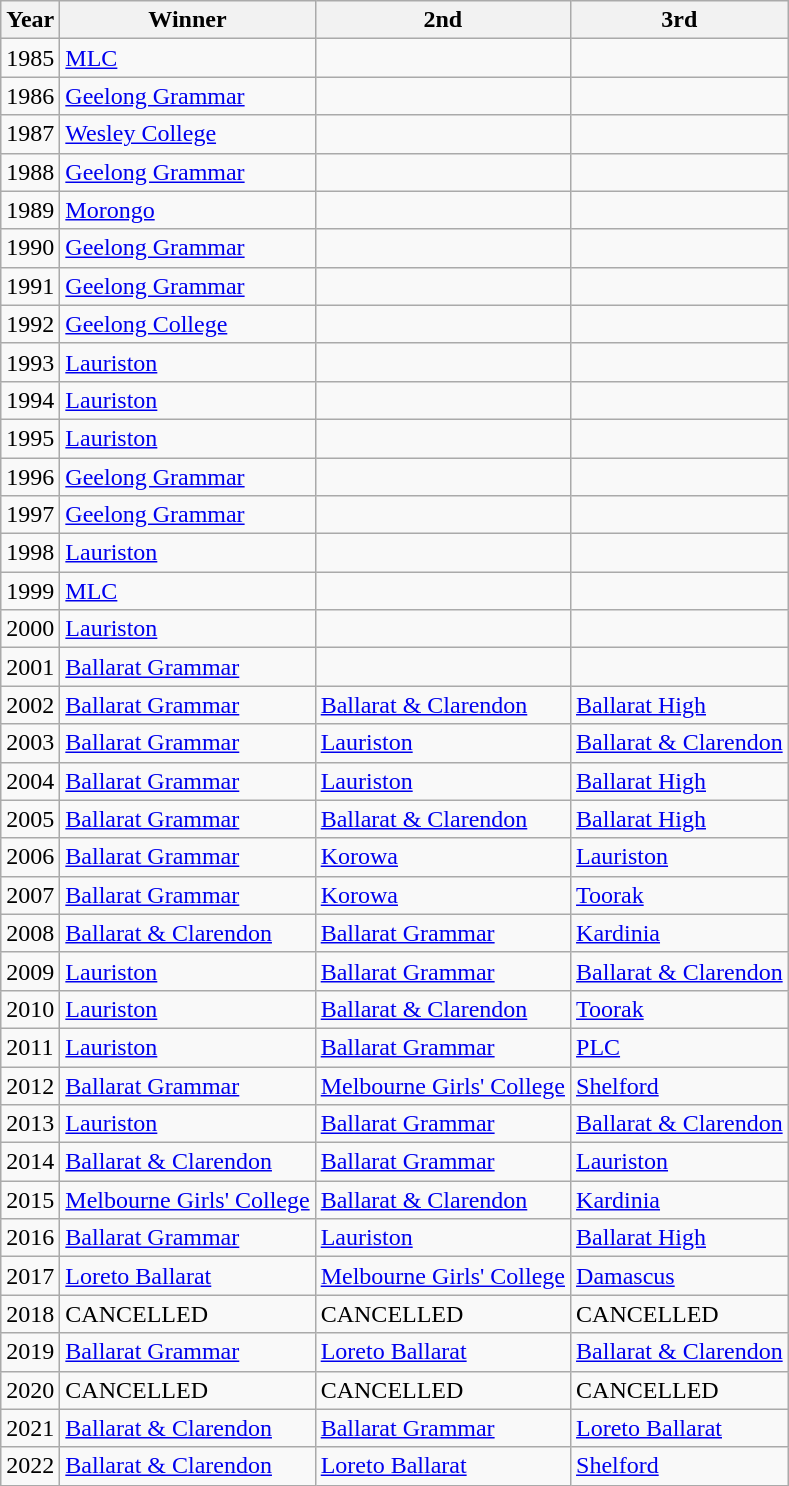<table class="wikitable">
<tr>
<th>Year</th>
<th>Winner</th>
<th>2nd</th>
<th>3rd</th>
</tr>
<tr>
<td>1985</td>
<td><a href='#'>MLC</a></td>
<td></td>
<td></td>
</tr>
<tr>
<td>1986</td>
<td><a href='#'>Geelong Grammar</a></td>
<td></td>
<td></td>
</tr>
<tr>
<td>1987</td>
<td><a href='#'>Wesley College</a></td>
<td></td>
<td></td>
</tr>
<tr>
<td>1988</td>
<td><a href='#'>Geelong Grammar</a></td>
<td></td>
<td></td>
</tr>
<tr>
<td>1989</td>
<td><a href='#'>Morongo</a></td>
<td></td>
<td></td>
</tr>
<tr>
<td>1990</td>
<td><a href='#'>Geelong Grammar</a></td>
<td></td>
<td></td>
</tr>
<tr>
<td>1991</td>
<td><a href='#'>Geelong Grammar</a></td>
<td></td>
<td></td>
</tr>
<tr>
<td>1992</td>
<td><a href='#'>Geelong College</a></td>
<td></td>
<td></td>
</tr>
<tr>
<td>1993</td>
<td><a href='#'>Lauriston</a></td>
<td></td>
<td></td>
</tr>
<tr>
<td>1994</td>
<td><a href='#'>Lauriston</a></td>
<td></td>
<td></td>
</tr>
<tr>
<td>1995</td>
<td><a href='#'>Lauriston</a></td>
<td></td>
<td></td>
</tr>
<tr>
<td>1996</td>
<td><a href='#'>Geelong Grammar</a></td>
<td></td>
<td></td>
</tr>
<tr>
<td>1997</td>
<td><a href='#'>Geelong Grammar</a></td>
<td></td>
<td></td>
</tr>
<tr>
<td>1998</td>
<td><a href='#'>Lauriston</a></td>
<td></td>
<td></td>
</tr>
<tr>
<td>1999</td>
<td><a href='#'>MLC</a></td>
<td></td>
<td></td>
</tr>
<tr>
<td>2000</td>
<td><a href='#'>Lauriston</a></td>
<td></td>
<td></td>
</tr>
<tr>
<td>2001</td>
<td><a href='#'>Ballarat Grammar</a></td>
<td></td>
<td></td>
</tr>
<tr>
<td>2002</td>
<td><a href='#'>Ballarat Grammar</a></td>
<td><a href='#'>Ballarat & Clarendon</a></td>
<td><a href='#'>Ballarat High</a></td>
</tr>
<tr>
<td>2003</td>
<td><a href='#'>Ballarat Grammar</a></td>
<td><a href='#'>Lauriston</a></td>
<td><a href='#'>Ballarat & Clarendon</a></td>
</tr>
<tr>
<td>2004</td>
<td><a href='#'>Ballarat Grammar</a></td>
<td><a href='#'>Lauriston</a></td>
<td><a href='#'>Ballarat High</a></td>
</tr>
<tr>
<td>2005</td>
<td><a href='#'>Ballarat Grammar</a></td>
<td><a href='#'>Ballarat & Clarendon</a></td>
<td><a href='#'>Ballarat High</a></td>
</tr>
<tr>
<td>2006</td>
<td><a href='#'>Ballarat Grammar</a></td>
<td><a href='#'>Korowa</a></td>
<td><a href='#'>Lauriston</a></td>
</tr>
<tr>
<td>2007</td>
<td><a href='#'>Ballarat Grammar</a></td>
<td><a href='#'>Korowa</a></td>
<td><a href='#'>Toorak</a></td>
</tr>
<tr>
<td>2008</td>
<td><a href='#'>Ballarat & Clarendon</a></td>
<td><a href='#'>Ballarat Grammar</a></td>
<td><a href='#'>Kardinia</a></td>
</tr>
<tr>
<td>2009</td>
<td><a href='#'>Lauriston</a></td>
<td><a href='#'>Ballarat Grammar</a></td>
<td><a href='#'>Ballarat & Clarendon</a></td>
</tr>
<tr>
<td>2010</td>
<td><a href='#'>Lauriston</a></td>
<td><a href='#'>Ballarat & Clarendon</a></td>
<td><a href='#'>Toorak</a></td>
</tr>
<tr>
<td>2011</td>
<td><a href='#'>Lauriston</a></td>
<td><a href='#'>Ballarat Grammar</a></td>
<td><a href='#'>PLC</a></td>
</tr>
<tr>
<td>2012</td>
<td><a href='#'>Ballarat Grammar</a></td>
<td><a href='#'>Melbourne Girls' College</a></td>
<td><a href='#'>Shelford</a></td>
</tr>
<tr>
<td>2013</td>
<td><a href='#'>Lauriston</a></td>
<td><a href='#'>Ballarat Grammar</a></td>
<td><a href='#'>Ballarat & Clarendon</a></td>
</tr>
<tr>
<td>2014</td>
<td><a href='#'>Ballarat & Clarendon</a></td>
<td><a href='#'>Ballarat Grammar</a></td>
<td><a href='#'>Lauriston</a></td>
</tr>
<tr>
<td>2015</td>
<td><a href='#'>Melbourne Girls' College</a></td>
<td><a href='#'>Ballarat & Clarendon</a></td>
<td><a href='#'>Kardinia</a></td>
</tr>
<tr>
<td>2016</td>
<td><a href='#'>Ballarat Grammar</a></td>
<td><a href='#'>Lauriston</a></td>
<td><a href='#'>Ballarat High</a></td>
</tr>
<tr>
<td>2017</td>
<td><a href='#'>Loreto Ballarat</a></td>
<td><a href='#'>Melbourne Girls' College</a></td>
<td><a href='#'>Damascus</a></td>
</tr>
<tr>
<td>2018</td>
<td>CANCELLED</td>
<td>CANCELLED</td>
<td>CANCELLED</td>
</tr>
<tr>
<td>2019</td>
<td><a href='#'>Ballarat Grammar</a></td>
<td><a href='#'>Loreto Ballarat</a></td>
<td><a href='#'>Ballarat & Clarendon</a></td>
</tr>
<tr>
<td>2020</td>
<td>CANCELLED</td>
<td>CANCELLED</td>
<td>CANCELLED</td>
</tr>
<tr>
<td>2021</td>
<td><a href='#'>Ballarat & Clarendon</a></td>
<td><a href='#'>Ballarat Grammar</a></td>
<td><a href='#'>Loreto Ballarat</a></td>
</tr>
<tr>
<td>2022</td>
<td><a href='#'>Ballarat & Clarendon</a></td>
<td><a href='#'>Loreto Ballarat</a></td>
<td><a href='#'>Shelford</a></td>
</tr>
</table>
